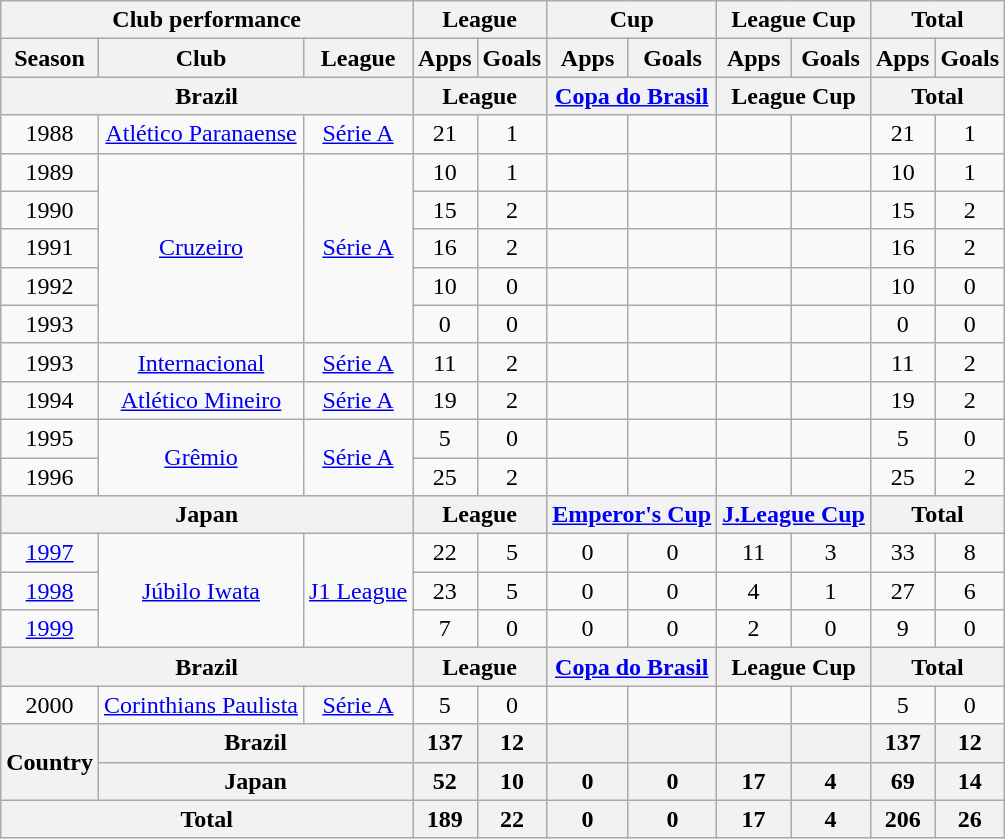<table class="wikitable" style="text-align:center;">
<tr>
<th colspan=3>Club performance</th>
<th colspan=2>League</th>
<th colspan=2>Cup</th>
<th colspan=2>League Cup</th>
<th colspan=2>Total</th>
</tr>
<tr>
<th>Season</th>
<th>Club</th>
<th>League</th>
<th>Apps</th>
<th>Goals</th>
<th>Apps</th>
<th>Goals</th>
<th>Apps</th>
<th>Goals</th>
<th>Apps</th>
<th>Goals</th>
</tr>
<tr>
<th colspan=3>Brazil</th>
<th colspan=2>League</th>
<th colspan=2><a href='#'>Copa do Brasil</a></th>
<th colspan=2>League Cup</th>
<th colspan=2>Total</th>
</tr>
<tr>
<td>1988</td>
<td><a href='#'>Atlético Paranaense</a></td>
<td><a href='#'>Série A</a></td>
<td>21</td>
<td>1</td>
<td></td>
<td></td>
<td></td>
<td></td>
<td>21</td>
<td>1</td>
</tr>
<tr>
<td>1989</td>
<td rowspan=5><a href='#'>Cruzeiro</a></td>
<td rowspan=5><a href='#'>Série A</a></td>
<td>10</td>
<td>1</td>
<td></td>
<td></td>
<td></td>
<td></td>
<td>10</td>
<td>1</td>
</tr>
<tr>
<td>1990</td>
<td>15</td>
<td>2</td>
<td></td>
<td></td>
<td></td>
<td></td>
<td>15</td>
<td>2</td>
</tr>
<tr>
<td>1991</td>
<td>16</td>
<td>2</td>
<td></td>
<td></td>
<td></td>
<td></td>
<td>16</td>
<td>2</td>
</tr>
<tr>
<td>1992</td>
<td>10</td>
<td>0</td>
<td></td>
<td></td>
<td></td>
<td></td>
<td>10</td>
<td>0</td>
</tr>
<tr>
<td>1993</td>
<td>0</td>
<td>0</td>
<td></td>
<td></td>
<td></td>
<td></td>
<td>0</td>
<td>0</td>
</tr>
<tr>
<td>1993</td>
<td><a href='#'>Internacional</a></td>
<td><a href='#'>Série A</a></td>
<td>11</td>
<td>2</td>
<td></td>
<td></td>
<td></td>
<td></td>
<td>11</td>
<td>2</td>
</tr>
<tr>
<td>1994</td>
<td><a href='#'>Atlético Mineiro</a></td>
<td><a href='#'>Série A</a></td>
<td>19</td>
<td>2</td>
<td></td>
<td></td>
<td></td>
<td></td>
<td>19</td>
<td>2</td>
</tr>
<tr>
<td>1995</td>
<td rowspan=2><a href='#'>Grêmio</a></td>
<td rowspan=2><a href='#'>Série A</a></td>
<td>5</td>
<td>0</td>
<td></td>
<td></td>
<td></td>
<td></td>
<td>5</td>
<td>0</td>
</tr>
<tr>
<td>1996</td>
<td>25</td>
<td>2</td>
<td></td>
<td></td>
<td></td>
<td></td>
<td>25</td>
<td>2</td>
</tr>
<tr>
<th colspan=3>Japan</th>
<th colspan=2>League</th>
<th colspan=2><a href='#'>Emperor's Cup</a></th>
<th colspan=2><a href='#'>J.League Cup</a></th>
<th colspan=2>Total</th>
</tr>
<tr>
<td><a href='#'>1997</a></td>
<td rowspan=3><a href='#'>Júbilo Iwata</a></td>
<td rowspan=3><a href='#'>J1 League</a></td>
<td>22</td>
<td>5</td>
<td>0</td>
<td>0</td>
<td>11</td>
<td>3</td>
<td>33</td>
<td>8</td>
</tr>
<tr>
<td><a href='#'>1998</a></td>
<td>23</td>
<td>5</td>
<td>0</td>
<td>0</td>
<td>4</td>
<td>1</td>
<td>27</td>
<td>6</td>
</tr>
<tr>
<td><a href='#'>1999</a></td>
<td>7</td>
<td>0</td>
<td>0</td>
<td>0</td>
<td>2</td>
<td>0</td>
<td>9</td>
<td>0</td>
</tr>
<tr>
<th colspan=3>Brazil</th>
<th colspan=2>League</th>
<th colspan=2><a href='#'>Copa do Brasil</a></th>
<th colspan=2>League Cup</th>
<th colspan=2>Total</th>
</tr>
<tr>
<td>2000</td>
<td><a href='#'>Corinthians Paulista</a></td>
<td><a href='#'>Série A</a></td>
<td>5</td>
<td>0</td>
<td></td>
<td></td>
<td></td>
<td></td>
<td>5</td>
<td>0</td>
</tr>
<tr>
<th rowspan=2>Country</th>
<th colspan=2>Brazil</th>
<th>137</th>
<th>12</th>
<th></th>
<th></th>
<th></th>
<th></th>
<th>137</th>
<th>12</th>
</tr>
<tr>
<th colspan=2>Japan</th>
<th>52</th>
<th>10</th>
<th>0</th>
<th>0</th>
<th>17</th>
<th>4</th>
<th>69</th>
<th>14</th>
</tr>
<tr>
<th colspan=3>Total</th>
<th>189</th>
<th>22</th>
<th>0</th>
<th>0</th>
<th>17</th>
<th>4</th>
<th>206</th>
<th>26</th>
</tr>
</table>
